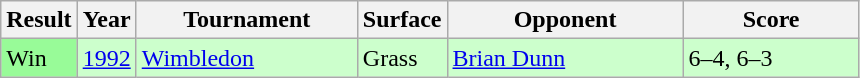<table class="sortable wikitable">
<tr>
<th style="width:40px;">Result</th>
<th style="width:30px;">Year</th>
<th style="width:140px;">Tournament</th>
<th style="width:50px;">Surface</th>
<th style="width:150px;">Opponent</th>
<th style="width:110px;" class="unsortable">Score</th>
</tr>
<tr style="background:#ccffcc;">
<td style="background:#98fb98;">Win</td>
<td><a href='#'>1992</a></td>
<td><a href='#'>Wimbledon</a></td>
<td>Grass</td>
<td> <a href='#'>Brian Dunn</a></td>
<td>6–4, 6–3</td>
</tr>
</table>
